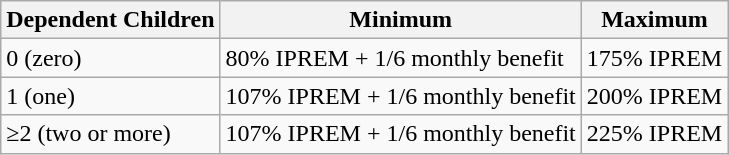<table class="wikitable">
<tr>
<th>Dependent Children</th>
<th>Minimum</th>
<th>Maximum</th>
</tr>
<tr>
<td>0 (zero)</td>
<td>80% IPREM + 1/6 monthly benefit</td>
<td>175% IPREM</td>
</tr>
<tr>
<td>1 (one)</td>
<td>107% IPREM + 1/6 monthly benefit</td>
<td>200% IPREM</td>
</tr>
<tr>
<td>≥2 (two or more)</td>
<td>107% IPREM + 1/6 monthly benefit</td>
<td>225% IPREM</td>
</tr>
</table>
